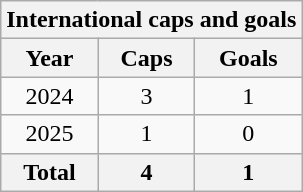<table class="wikitable sortable" style="text-align:center">
<tr>
<th colspan="3">International caps and goals</th>
</tr>
<tr>
<th>Year</th>
<th>Caps</th>
<th>Goals</th>
</tr>
<tr>
<td>2024</td>
<td>3</td>
<td>1</td>
</tr>
<tr>
<td>2025</td>
<td>1</td>
<td>0</td>
</tr>
<tr>
<th>Total</th>
<th>4</th>
<th>1</th>
</tr>
</table>
